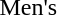<table>
<tr>
<td>Men's</td>
<td></td>
<td></td>
<td></td>
</tr>
</table>
